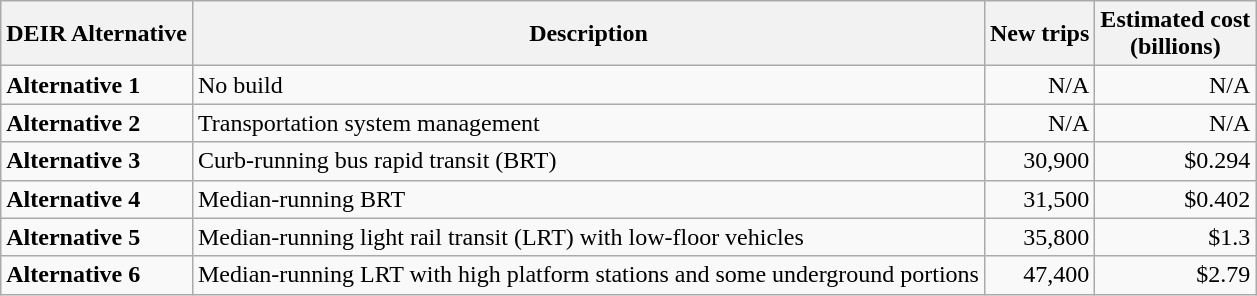<table class="wikitable">
<tr>
<th>DEIR Alternative</th>
<th>Description</th>
<th>New trips</th>
<th>Estimated cost<br>(billions)</th>
</tr>
<tr>
<td><strong>Alternative 1</strong></td>
<td>No build</td>
<td align="right">N/A</td>
<td align="right">N/A</td>
</tr>
<tr>
<td><strong>Alternative 2</strong></td>
<td>Transportation system management</td>
<td align="right">N/A</td>
<td align="right">N/A</td>
</tr>
<tr>
<td><strong>Alternative 3</strong></td>
<td>Curb-running bus rapid transit (BRT)</td>
<td align="right">30,900</td>
<td align="right">$0.294</td>
</tr>
<tr>
<td><strong>Alternative 4</strong></td>
<td>Median-running BRT</td>
<td align="right">31,500</td>
<td align="right">$0.402</td>
</tr>
<tr>
<td><strong>Alternative 5</strong></td>
<td>Median-running light rail transit (LRT) with low-floor vehicles</td>
<td align="right">35,800</td>
<td align="right">$1.3</td>
</tr>
<tr>
<td><strong>Alternative 6</strong></td>
<td>Median-running LRT with high platform stations and some underground portions</td>
<td align="right">47,400</td>
<td align="right">$2.79</td>
</tr>
</table>
